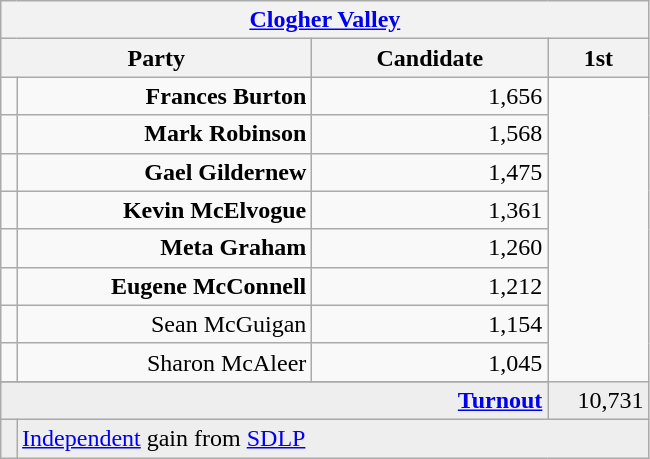<table class="wikitable">
<tr>
<th colspan="4" align="center"><a href='#'>Clogher Valley</a></th>
</tr>
<tr>
<th colspan="2" align="center" width=200>Party</th>
<th width=150>Candidate</th>
<th width=60>1st </th>
</tr>
<tr>
<td></td>
<td align="right"><strong>Frances Burton</strong></td>
<td align="right">1,656</td>
</tr>
<tr>
<td></td>
<td align="right"><strong>Mark Robinson</strong></td>
<td align="right">1,568</td>
</tr>
<tr>
<td></td>
<td align="right"><strong>Gael Gildernew</strong></td>
<td align="right">1,475</td>
</tr>
<tr>
<td></td>
<td align="right"><strong>Kevin McElvogue</strong></td>
<td align="right">1,361</td>
</tr>
<tr>
<td></td>
<td align="right"><strong>Meta Graham</strong></td>
<td align="right">1,260</td>
</tr>
<tr>
<td></td>
<td align="right"><strong>Eugene McConnell</strong></td>
<td align="right">1,212</td>
</tr>
<tr>
<td></td>
<td align="right">Sean McGuigan</td>
<td align="right">1,154</td>
</tr>
<tr>
<td></td>
<td align="right">Sharon McAleer</td>
<td align="right">1,045</td>
</tr>
<tr>
</tr>
<tr bgcolor="EEEEEE">
<td colspan=3 align="right"><strong><a href='#'>Turnout</a></strong></td>
<td align="right">10,731</td>
</tr>
<tr bgcolor="EEEEEE">
<td bgcolor=></td>
<td colspan=4 bgcolor="EEEEEE"><a href='#'>Independent</a> gain from <a href='#'>SDLP</a></td>
</tr>
</table>
